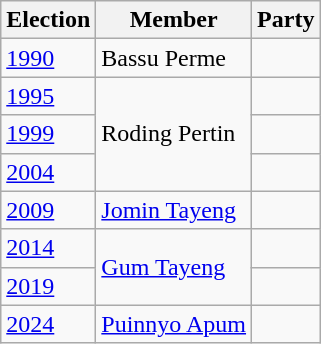<table class="wikitable sortable">
<tr>
<th>Election</th>
<th>Member</th>
<th colspan=2>Party</th>
</tr>
<tr>
<td><a href='#'>1990</a></td>
<td>Bassu Perme</td>
<td></td>
</tr>
<tr>
<td><a href='#'>1995</a></td>
<td rowspan=3>Roding Pertin</td>
<td></td>
</tr>
<tr>
<td><a href='#'>1999</a></td>
<td></td>
</tr>
<tr>
<td><a href='#'>2004</a></td>
<td></td>
</tr>
<tr>
<td><a href='#'>2009</a></td>
<td><a href='#'>Jomin Tayeng</a></td>
<td></td>
</tr>
<tr>
<td><a href='#'>2014</a></td>
<td rowspan=2><a href='#'>Gum Tayeng</a></td>
<td></td>
</tr>
<tr>
<td><a href='#'>2019</a></td>
<td></td>
</tr>
<tr>
<td><a href='#'>2024</a></td>
<td><a href='#'>Puinnyo Apum</a></td>
</tr>
</table>
